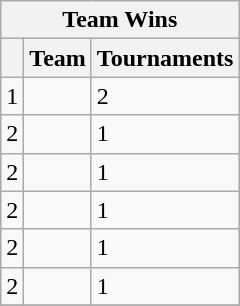<table class="wikitable">
<tr>
<th colspan="3">Team Wins</th>
</tr>
<tr>
<th></th>
<th>Team</th>
<th>Tournaments</th>
</tr>
<tr>
<td>1</td>
<td><br></td>
<td>2</td>
</tr>
<tr>
<td>2</td>
<td><br></td>
<td>1</td>
</tr>
<tr>
<td>2</td>
<td><br></td>
<td>1</td>
</tr>
<tr>
<td>2</td>
<td><br></td>
<td>1</td>
</tr>
<tr>
<td>2</td>
<td><br></td>
<td>1</td>
</tr>
<tr>
<td>2</td>
<td><br></td>
<td>1</td>
</tr>
<tr>
</tr>
</table>
